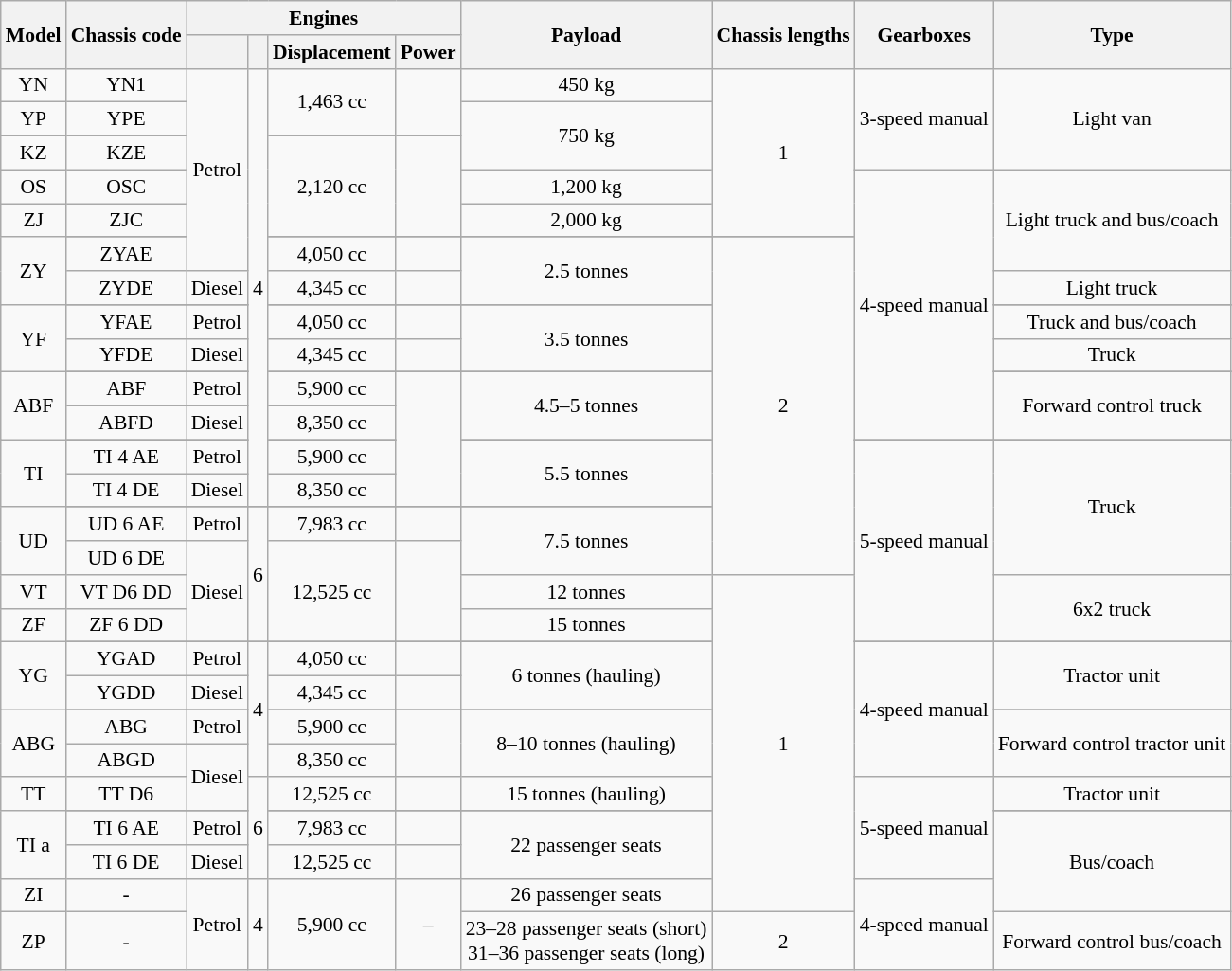<table class="wikitable" style="text-align:center; font-size:90%;">
<tr>
<th rowspan="2">Model</th>
<th rowspan="2">Chassis code</th>
<th colspan="4">Engines</th>
<th rowspan="2">Payload</th>
<th rowspan="2">Chassis lengths</th>
<th rowspan="2">Gearboxes</th>
<th rowspan="2">Type</th>
</tr>
<tr>
<th></th>
<th></th>
<th>Displacement</th>
<th>Power</th>
</tr>
<tr>
<td>YN</td>
<td>YN1</td>
<td rowspan="7">Petrol</td>
<td rowspan="17">4</td>
<td rowspan="2">1,463 cc</td>
<td rowspan=2></td>
<td>450 kg</td>
<td rowspan="5">1</td>
<td rowspan="3">3-speed manual</td>
<td rowspan="3">Light van</td>
</tr>
<tr>
<td>YP</td>
<td>YPE</td>
<td rowspan="2">750 kg</td>
</tr>
<tr>
<td>KZ</td>
<td>KZE</td>
<td rowspan="3">2,120 cc</td>
<td rowspan="3"></td>
</tr>
<tr>
<td>OS</td>
<td>OSC</td>
<td>1,200 kg</td>
<td rowspan="11">4-speed manual</td>
<td rowspan="4">Light truck and bus/coach</td>
</tr>
<tr>
<td>ZJ</td>
<td>ZJC</td>
<td>2,000 kg</td>
</tr>
<tr>
<td rowspan="3">ZY</td>
</tr>
<tr>
<td>ZYAE</td>
<td>4,050 cc</td>
<td></td>
<td rowspan="2">2.5 tonnes</td>
<td rowspan="14">2</td>
</tr>
<tr>
<td>ZYDE</td>
<td>Diesel</td>
<td>4,345 cc</td>
<td></td>
<td>Light truck</td>
</tr>
<tr>
<td rowspan="3">YF</td>
</tr>
<tr>
<td>YFAE</td>
<td>Petrol</td>
<td>4,050 cc</td>
<td></td>
<td rowspan="2">3.5 tonnes</td>
<td>Truck and bus/coach</td>
</tr>
<tr>
<td>YFDE</td>
<td>Diesel</td>
<td>4,345 cc</td>
<td></td>
<td>Truck</td>
</tr>
<tr>
<td rowspan="3">ABF</td>
</tr>
<tr>
<td>ABF</td>
<td>Petrol</td>
<td>5,900 cc</td>
<td rowspan="5"></td>
<td rowspan="2">4.5–5 tonnes</td>
<td rowspan="2">Forward control truck</td>
</tr>
<tr>
<td>ABFD</td>
<td>Diesel</td>
<td>8,350 cc</td>
</tr>
<tr>
<td rowspan="3">TI</td>
</tr>
<tr>
<td>TI 4 AE</td>
<td>Petrol</td>
<td>5,900 cc</td>
<td rowspan="2">5.5  tonnes</td>
<td rowspan="7">5-speed manual</td>
<td rowspan="5">Truck</td>
</tr>
<tr>
<td>TI 4 DE</td>
<td>Diesel</td>
<td>8,350 cc</td>
</tr>
<tr>
<td rowspan="3">UD</td>
</tr>
<tr>
<td>UD 6 AE</td>
<td>Petrol</td>
<td rowspan="4">6</td>
<td>7,983 cc</td>
<td></td>
<td rowspan="2">7.5  tonnes</td>
</tr>
<tr>
<td>UD 6 DE</td>
<td rowspan="3">Diesel</td>
<td rowspan="3">12,525 cc</td>
<td rowspan="3"></td>
</tr>
<tr>
<td>VT</td>
<td>VT D6 DD</td>
<td>12 tonnes</td>
<td rowspan="13">1</td>
<td rowspan="2">6x2 truck</td>
</tr>
<tr>
<td>ZF</td>
<td>ZF 6 DD</td>
<td>15 tonnes</td>
</tr>
<tr>
<td rowspan="3">YG</td>
</tr>
<tr>
<td>YGAD</td>
<td>Petrol</td>
<td rowspan="5">4</td>
<td>4,050 cc</td>
<td></td>
<td rowspan="2">6 tonnes (hauling)</td>
<td rowspan="5">4-speed manual</td>
<td rowspan="2">Tractor unit</td>
</tr>
<tr>
<td>YGDD</td>
<td>Diesel</td>
<td>4,345 cc</td>
<td></td>
</tr>
<tr>
<td rowspan="3">ABG</td>
</tr>
<tr>
<td>ABG</td>
<td>Petrol</td>
<td>5,900 cc</td>
<td rowspan="2"></td>
<td rowspan="2">8–10 tonnes (hauling)</td>
<td rowspan="2">Forward control tractor unit</td>
</tr>
<tr>
<td>ABGD</td>
<td rowspan="2">Diesel</td>
<td>8,350 cc</td>
</tr>
<tr>
<td>TT</td>
<td>TT D6</td>
<td rowspan="4">6</td>
<td>12,525 cc</td>
<td></td>
<td>15 tonnes (hauling)</td>
<td rowspan="4">5-speed manual</td>
<td>Tractor unit</td>
</tr>
<tr>
<td rowspan="3">TI a</td>
</tr>
<tr>
<td>TI 6 AE</td>
<td>Petrol</td>
<td>7,983 cc</td>
<td></td>
<td rowspan="2">22 passenger seats</td>
<td rowspan="3">Bus/coach</td>
</tr>
<tr>
<td>TI 6 DE</td>
<td>Diesel</td>
<td>12,525 cc</td>
<td></td>
</tr>
<tr>
<td>ZI</td>
<td>-</td>
<td rowspan="2">Petrol</td>
<td rowspan="2">4</td>
<td rowspan="2">5,900 cc</td>
<td rowspan="2">–</td>
<td>26 passenger seats</td>
<td rowspan="2">4-speed manual</td>
</tr>
<tr>
<td>ZP</td>
<td>-</td>
<td>23–28 passenger seats (short)<br> 31–36 passenger seats (long)</td>
<td>2</td>
<td>Forward control bus/coach</td>
</tr>
</table>
